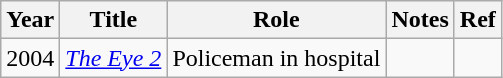<table class="wikitable sortable">
<tr>
<th>Year</th>
<th>Title</th>
<th>Role</th>
<th class="unsortable">Notes</th>
<th class="unsortable">Ref</th>
</tr>
<tr>
<td>2004</td>
<td><em><a href='#'>The Eye 2</a></em></td>
<td>Policeman in hospital</td>
<td></td>
<td></td>
</tr>
</table>
